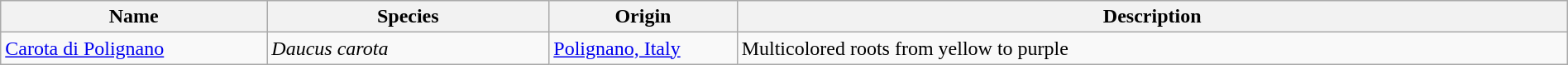<table class="wikitable sortable" style="width:100%; height:auto;">
<tr>
<th style="width:17%;">Name</th>
<th style="width:18%;">Species</th>
<th style="width:12%;">Origin</th>
<th style="width:53%;" class="unsortable">Description</th>
</tr>
<tr>
<td><a href='#'>Carota di Polignano</a></td>
<td><em>Daucus carota</em></td>
<td><a href='#'>Polignano, Italy</a></td>
<td>Multicolored roots from yellow to purple</td>
</tr>
</table>
